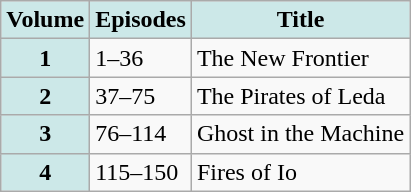<table class="wikitable">
<tr>
<th scope=col style="background:#cce8e8">Volume</th>
<th scope=col style="background:#cce8e8">Episodes</th>
<th scope=col style="background:#cce8e8">Title</th>
</tr>
<tr>
<th scope=row style="background:#cce8e8">1</th>
<td>1–36</td>
<td>The New Frontier</td>
</tr>
<tr>
<th scope=row style="background:#cce8e8">2</th>
<td>37–75</td>
<td>The Pirates of Leda</td>
</tr>
<tr>
<th scope=row style="background:#cce8e8">3</th>
<td>76–114</td>
<td>Ghost in the Machine</td>
</tr>
<tr>
<th scope=row style="background:#cce8e8">4</th>
<td>115–150</td>
<td>Fires of Io</td>
</tr>
</table>
